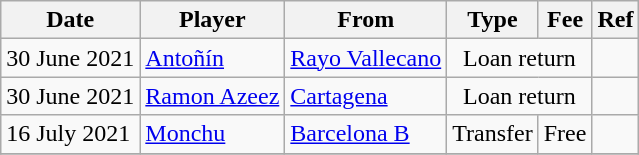<table class="wikitable">
<tr>
<th>Date</th>
<th>Player</th>
<th>From</th>
<th>Type</th>
<th>Fee</th>
<th>Ref</th>
</tr>
<tr>
<td>30 June 2021</td>
<td> <a href='#'>Antoñín</a></td>
<td><a href='#'>Rayo Vallecano</a></td>
<td align=center colspan=2>Loan return</td>
<td align=center></td>
</tr>
<tr>
<td>30 June 2021</td>
<td> <a href='#'>Ramon Azeez</a></td>
<td><a href='#'>Cartagena</a></td>
<td align=center colspan=2>Loan return</td>
<td align=center></td>
</tr>
<tr>
<td>16 July 2021</td>
<td> <a href='#'>Monchu</a></td>
<td><a href='#'>Barcelona B</a></td>
<td align="center">Transfer</td>
<td>Free</td>
<td align="center"></td>
</tr>
<tr>
</tr>
</table>
